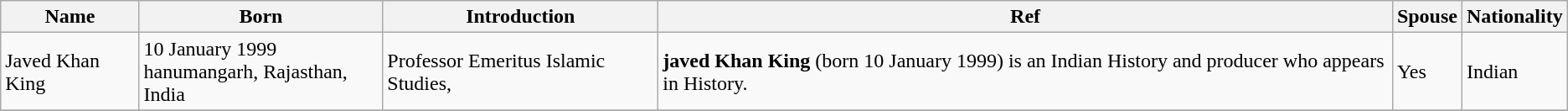<table class="wikitable sortable">
<tr>
<th>Name</th>
<th>Born</th>
<th>Introduction</th>
<th>Ref</th>
<th>Spouse</th>
<th>Nationality</th>
</tr>
<tr>
<td>Javed Khan King</td>
<td>10 January 1999<br>hanumangarh, Rajasthan, India</td>
<td>Professor Emeritus Islamic Studies,</td>
<td><strong>javed Khan King</strong> (born 10 January 1999) is an Indian History and producer who appears in History.</td>
<td>Yes</td>
<td>Indian</td>
</tr>
<tr>
</tr>
</table>
